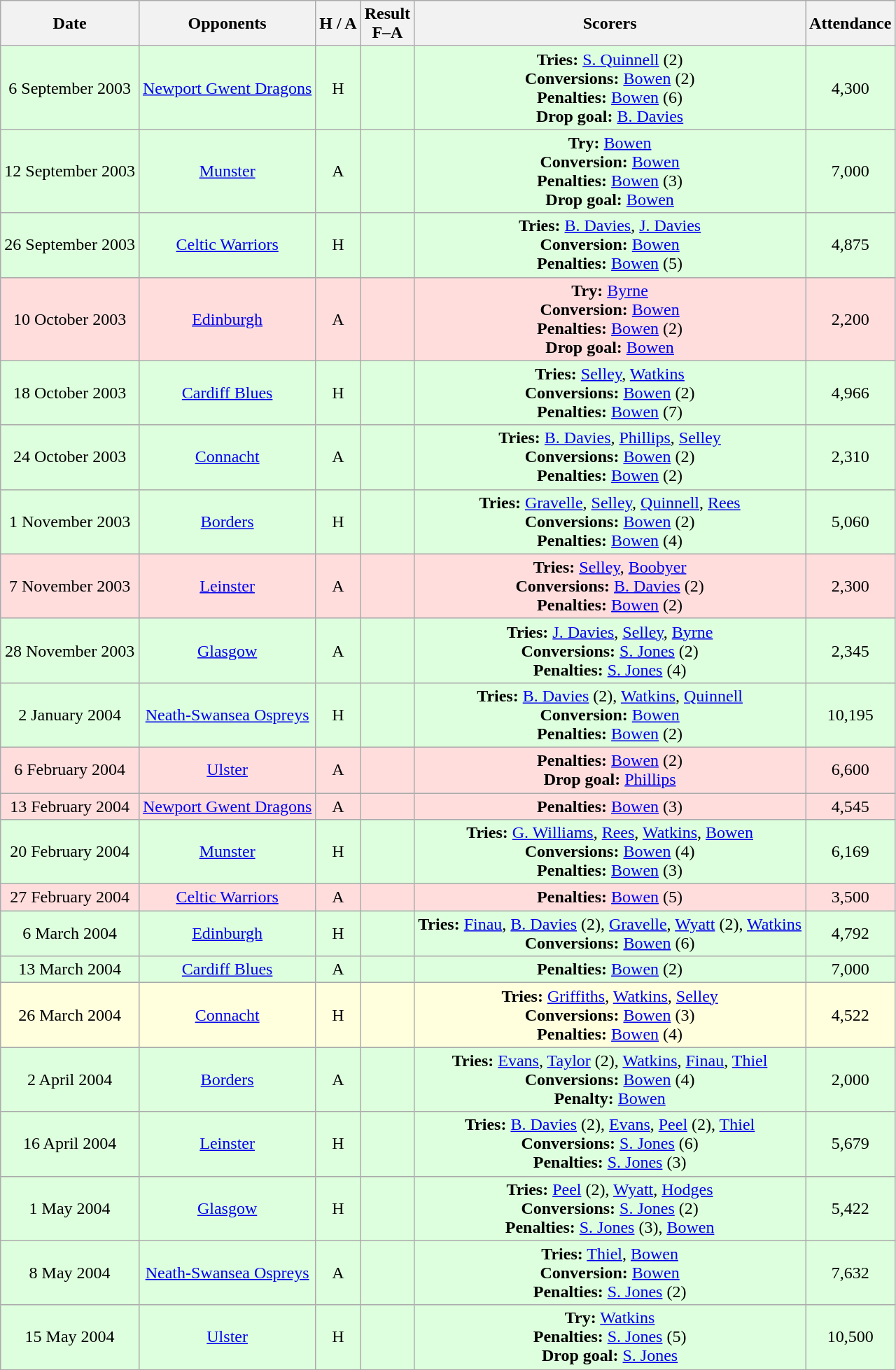<table class="wikitable" style="text-align:center">
<tr>
<th>Date</th>
<th>Opponents</th>
<th>H / A</th>
<th>Result<br>F–A</th>
<th>Scorers</th>
<th>Attendance</th>
</tr>
<tr style="background:#ddffdd">
<td>6 September 2003</td>
<td><a href='#'>Newport Gwent Dragons</a></td>
<td>H</td>
<td></td>
<td><strong>Tries:</strong> <a href='#'>S. Quinnell</a> (2)<br><strong>Conversions:</strong> <a href='#'>Bowen</a> (2)<br><strong>Penalties:</strong> <a href='#'>Bowen</a> (6)<br><strong>Drop goal:</strong> <a href='#'>B. Davies</a></td>
<td>4,300</td>
</tr>
<tr style="background:#ddffdd">
<td>12 September 2003</td>
<td><a href='#'>Munster</a></td>
<td>A</td>
<td></td>
<td><strong>Try:</strong> <a href='#'>Bowen</a><br><strong>Conversion:</strong> <a href='#'>Bowen</a><br><strong>Penalties:</strong> <a href='#'>Bowen</a> (3)<br><strong>Drop goal:</strong> <a href='#'>Bowen</a></td>
<td>7,000</td>
</tr>
<tr style="background:#ddffdd">
<td>26 September 2003</td>
<td><a href='#'>Celtic Warriors</a></td>
<td>H</td>
<td></td>
<td><strong>Tries:</strong> <a href='#'>B. Davies</a>, <a href='#'>J. Davies</a><br><strong>Conversion:</strong> <a href='#'>Bowen</a><br><strong>Penalties:</strong> <a href='#'>Bowen</a> (5)</td>
<td>4,875</td>
</tr>
<tr style="background:#ffdddd">
<td>10 October 2003</td>
<td><a href='#'>Edinburgh</a></td>
<td>A</td>
<td></td>
<td><strong>Try:</strong> <a href='#'>Byrne</a><br><strong>Conversion:</strong> <a href='#'>Bowen</a><br><strong>Penalties:</strong> <a href='#'>Bowen</a> (2)<br><strong>Drop goal:</strong> <a href='#'>Bowen</a></td>
<td>2,200</td>
</tr>
<tr style="background:#ddffdd">
<td>18 October 2003</td>
<td><a href='#'>Cardiff Blues</a></td>
<td>H</td>
<td></td>
<td><strong>Tries:</strong> <a href='#'>Selley</a>, <a href='#'>Watkins</a><br><strong>Conversions:</strong> <a href='#'>Bowen</a> (2)<br><strong>Penalties:</strong> <a href='#'>Bowen</a> (7)</td>
<td>4,966</td>
</tr>
<tr style="background:#ddffdd">
<td>24 October 2003</td>
<td><a href='#'>Connacht</a></td>
<td>A</td>
<td></td>
<td><strong>Tries:</strong> <a href='#'>B. Davies</a>, <a href='#'>Phillips</a>, <a href='#'>Selley</a><br><strong>Conversions:</strong> <a href='#'>Bowen</a> (2)<br><strong>Penalties:</strong> <a href='#'>Bowen</a> (2)</td>
<td>2,310</td>
</tr>
<tr style="background:#ddffdd">
<td>1 November 2003</td>
<td><a href='#'>Borders</a></td>
<td>H</td>
<td></td>
<td><strong>Tries:</strong> <a href='#'>Gravelle</a>, <a href='#'>Selley</a>, <a href='#'>Quinnell</a>, <a href='#'>Rees</a><br><strong>Conversions:</strong> <a href='#'>Bowen</a> (2)<br><strong>Penalties:</strong> <a href='#'>Bowen</a> (4)</td>
<td>5,060</td>
</tr>
<tr style="background:#ffdddd">
<td>7 November 2003</td>
<td><a href='#'>Leinster</a></td>
<td>A</td>
<td></td>
<td><strong>Tries:</strong> <a href='#'>Selley</a>, <a href='#'>Boobyer</a><br><strong>Conversions:</strong> <a href='#'>B. Davies</a> (2)<br><strong>Penalties:</strong> <a href='#'>Bowen</a> (2)</td>
<td>2,300</td>
</tr>
<tr style="background:#ddffdd">
<td>28 November 2003</td>
<td><a href='#'>Glasgow</a></td>
<td>A</td>
<td></td>
<td><strong>Tries:</strong> <a href='#'>J. Davies</a>, <a href='#'>Selley</a>, <a href='#'>Byrne</a><br><strong>Conversions:</strong> <a href='#'>S. Jones</a> (2)<br><strong>Penalties:</strong> <a href='#'>S. Jones</a> (4)</td>
<td>2,345</td>
</tr>
<tr style="background:#ddffdd">
<td>2 January 2004</td>
<td><a href='#'>Neath-Swansea Ospreys</a></td>
<td>H</td>
<td></td>
<td><strong>Tries:</strong> <a href='#'>B. Davies</a> (2), <a href='#'>Watkins</a>, <a href='#'>Quinnell</a><br><strong>Conversion:</strong> <a href='#'>Bowen</a><br><strong>Penalties:</strong> <a href='#'>Bowen</a> (2)</td>
<td>10,195</td>
</tr>
<tr style="background:#ffdddd">
<td>6 February 2004</td>
<td><a href='#'>Ulster</a></td>
<td>A</td>
<td></td>
<td><strong>Penalties:</strong> <a href='#'>Bowen</a> (2)<br><strong>Drop goal:</strong> <a href='#'>Phillips</a></td>
<td>6,600</td>
</tr>
<tr style="background:#ffdddd">
<td>13 February 2004</td>
<td><a href='#'>Newport Gwent Dragons</a></td>
<td>A</td>
<td></td>
<td><strong>Penalties:</strong> <a href='#'>Bowen</a> (3)</td>
<td>4,545</td>
</tr>
<tr style="background:#ddffdd">
<td>20 February 2004</td>
<td><a href='#'>Munster</a></td>
<td>H</td>
<td></td>
<td><strong>Tries:</strong> <a href='#'>G. Williams</a>, <a href='#'>Rees</a>, <a href='#'>Watkins</a>, <a href='#'>Bowen</a><br><strong>Conversions:</strong> <a href='#'>Bowen</a> (4)<br><strong>Penalties:</strong> <a href='#'>Bowen</a> (3)</td>
<td>6,169</td>
</tr>
<tr style="background:#ffdddd">
<td>27 February 2004</td>
<td><a href='#'>Celtic Warriors</a></td>
<td>A</td>
<td></td>
<td><strong>Penalties:</strong> <a href='#'>Bowen</a> (5)</td>
<td>3,500</td>
</tr>
<tr style="background:#ddffdd">
<td>6 March 2004</td>
<td><a href='#'>Edinburgh</a></td>
<td>H</td>
<td></td>
<td><strong>Tries:</strong> <a href='#'>Finau</a>, <a href='#'>B. Davies</a> (2), <a href='#'>Gravelle</a>, <a href='#'>Wyatt</a> (2), <a href='#'>Watkins</a><br><strong>Conversions:</strong> <a href='#'>Bowen</a> (6)</td>
<td>4,792</td>
</tr>
<tr style="background:#ddffdd">
<td>13 March 2004</td>
<td><a href='#'>Cardiff Blues</a></td>
<td>A</td>
<td></td>
<td><strong>Penalties:</strong> <a href='#'>Bowen</a> (2)</td>
<td>7,000</td>
</tr>
<tr style="background:#ffffdd">
<td>26 March 2004</td>
<td><a href='#'>Connacht</a></td>
<td>H</td>
<td></td>
<td><strong>Tries:</strong> <a href='#'>Griffiths</a>, <a href='#'>Watkins</a>, <a href='#'>Selley</a><br><strong>Conversions:</strong> <a href='#'>Bowen</a> (3)<br><strong>Penalties:</strong> <a href='#'>Bowen</a> (4)</td>
<td>4,522</td>
</tr>
<tr style="background:#ddffdd">
<td>2 April 2004</td>
<td><a href='#'>Borders</a></td>
<td>A</td>
<td></td>
<td><strong>Tries:</strong> <a href='#'>Evans</a>, <a href='#'>Taylor</a> (2), <a href='#'>Watkins</a>, <a href='#'>Finau</a>, <a href='#'>Thiel</a><br><strong>Conversions:</strong> <a href='#'>Bowen</a> (4)<br><strong>Penalty:</strong> <a href='#'>Bowen</a></td>
<td>2,000</td>
</tr>
<tr style="background:#ddffdd">
<td>16 April 2004</td>
<td><a href='#'>Leinster</a></td>
<td>H</td>
<td></td>
<td><strong>Tries:</strong> <a href='#'>B. Davies</a> (2), <a href='#'>Evans</a>, <a href='#'>Peel</a> (2), <a href='#'>Thiel</a><br><strong>Conversions:</strong> <a href='#'>S. Jones</a> (6)<br><strong>Penalties:</strong> <a href='#'>S. Jones</a> (3)</td>
<td>5,679</td>
</tr>
<tr style="background:#ddffdd">
<td>1 May 2004</td>
<td><a href='#'>Glasgow</a></td>
<td>H</td>
<td></td>
<td><strong>Tries:</strong> <a href='#'>Peel</a> (2), <a href='#'>Wyatt</a>, <a href='#'>Hodges</a><br><strong>Conversions:</strong> <a href='#'>S. Jones</a> (2)<br><strong>Penalties:</strong> <a href='#'>S. Jones</a> (3), <a href='#'>Bowen</a></td>
<td>5,422</td>
</tr>
<tr style="background:#ddffdd">
<td>8 May 2004</td>
<td><a href='#'>Neath-Swansea Ospreys</a></td>
<td>A</td>
<td></td>
<td><strong>Tries:</strong> <a href='#'>Thiel</a>, <a href='#'>Bowen</a><br><strong>Conversion:</strong> <a href='#'>Bowen</a><br><strong>Penalties:</strong> <a href='#'>S. Jones</a> (2)</td>
<td>7,632</td>
</tr>
<tr style="background:#ddffdd">
<td>15 May 2004</td>
<td><a href='#'>Ulster</a></td>
<td>H</td>
<td></td>
<td><strong>Try:</strong> <a href='#'>Watkins</a><br><strong>Penalties:</strong> <a href='#'>S. Jones</a> (5)<br><strong>Drop goal:</strong> <a href='#'>S. Jones</a></td>
<td>10,500</td>
</tr>
</table>
